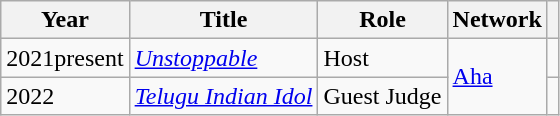<table class="wikitable sortable">
<tr>
<th scope="col">Year</th>
<th scope="col">Title</th>
<th class="unsortable" scope="col">Role</th>
<th scope="col">Network</th>
<th class="unsortable" scope="col"></th>
</tr>
<tr>
<td>2021present</td>
<td><em><a href='#'>Unstoppable</a></em></td>
<td>Host</td>
<td rowspan="2"><a href='#'>Aha</a></td>
<td style="text-align:center"></td>
</tr>
<tr>
<td>2022</td>
<td><em><a href='#'>Telugu Indian Idol</a></em></td>
<td>Guest Judge</td>
<td style="text-align:center"></td>
</tr>
</table>
